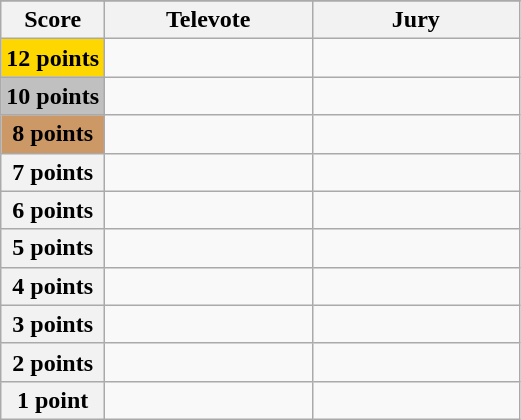<table class="wikitable">
<tr>
</tr>
<tr>
<th scope="col" width="20%">Score</th>
<th scope="col" width="40%">Televote</th>
<th scope="col" width="40%">Jury</th>
</tr>
<tr>
<th scope="row" style="background:gold">12 points</th>
<td></td>
<td></td>
</tr>
<tr>
<th scope="row" style="background:silver">10 points</th>
<td></td>
<td></td>
</tr>
<tr>
<th scope="row" style="background:#CC9966">8 points</th>
<td></td>
<td></td>
</tr>
<tr>
<th scope="row">7 points</th>
<td></td>
<td></td>
</tr>
<tr>
<th scope="row">6 points</th>
<td></td>
<td></td>
</tr>
<tr>
<th scope="row">5 points</th>
<td></td>
<td></td>
</tr>
<tr>
<th scope="row">4 points</th>
<td></td>
<td></td>
</tr>
<tr>
<th scope="row">3 points</th>
<td></td>
<td></td>
</tr>
<tr>
<th scope="row">2 points</th>
<td></td>
<td></td>
</tr>
<tr>
<th scope="row">1 point</th>
<td></td>
<td></td>
</tr>
</table>
